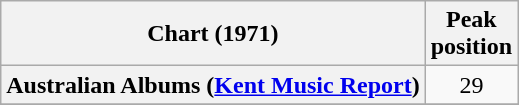<table class="wikitable sortable plainrowheaders" style="text-align:center">
<tr>
<th scope="col">Chart (1971)</th>
<th scope="col">Peak<br>position</th>
</tr>
<tr>
<th scope="row">Australian Albums (<a href='#'>Kent Music Report</a>)</th>
<td>29</td>
</tr>
<tr>
</tr>
</table>
